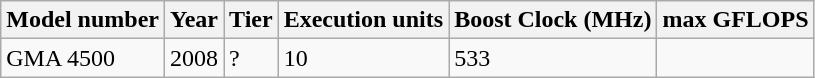<table class="wikitable">
<tr>
<th>Model number</th>
<th>Year</th>
<th>Tier</th>
<th>Execution units</th>
<th>Boost Clock (MHz)</th>
<th>max GFLOPS</th>
</tr>
<tr>
<td>GMA 4500</td>
<td>2008</td>
<td>?</td>
<td>10</td>
<td>533</td>
<td></td>
</tr>
</table>
